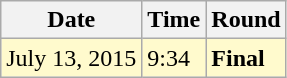<table class="wikitable">
<tr>
<th>Date</th>
<th>Time</th>
<th>Round</th>
</tr>
<tr style=background:lemonchiffon>
<td>July 13, 2015</td>
<td>9:34</td>
<td><strong>Final</strong></td>
</tr>
</table>
